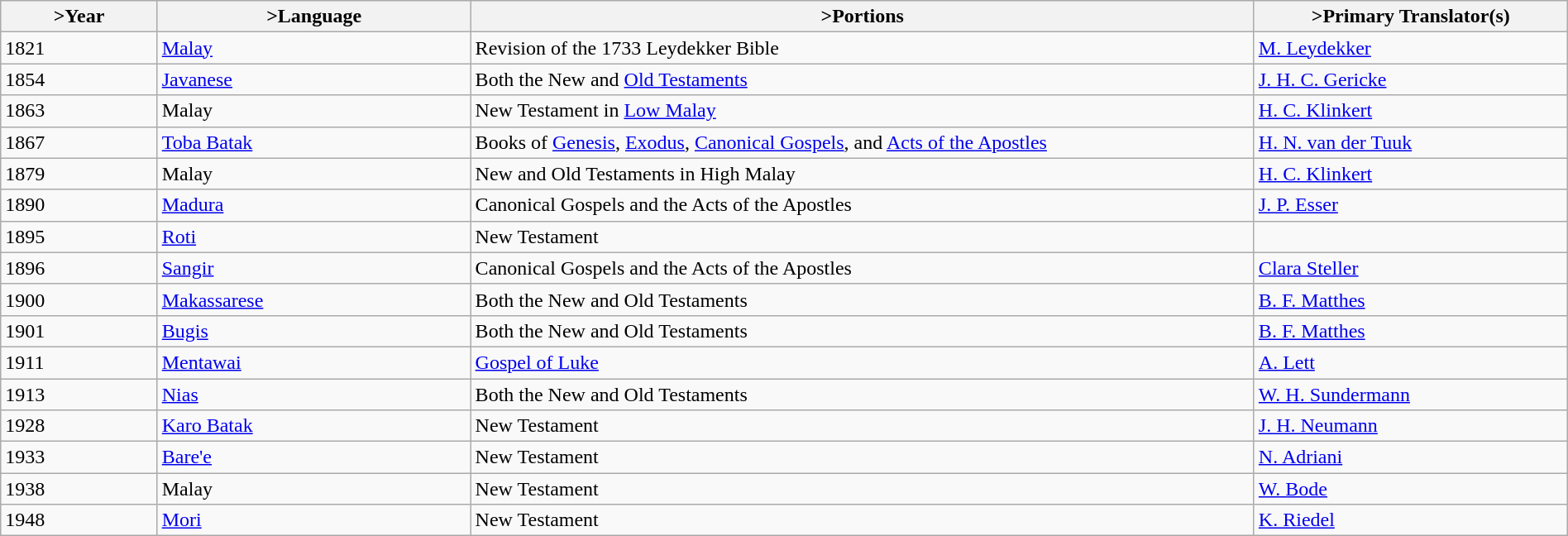<table class="wikitable" width="100%">
<tr>
<th style="width:10%">>Year</th>
<th style="width:20%">>Language</th>
<th style="width:50%">>Portions</th>
<th style="width:20%">>Primary Translator(s)</th>
</tr>
<tr>
<td>1821</td>
<td><a href='#'>Malay</a></td>
<td>Revision of the 1733 Leydekker Bible</td>
<td><a href='#'>M. Leydekker</a></td>
</tr>
<tr>
<td>1854</td>
<td><a href='#'>Javanese</a></td>
<td>Both the New and <a href='#'>Old Testaments</a></td>
<td><a href='#'>J. H. C. Gericke</a></td>
</tr>
<tr>
<td>1863</td>
<td>Malay </td>
<td>New Testament in <a href='#'>Low Malay</a></td>
<td><a href='#'>H. C. Klinkert</a></td>
</tr>
<tr>
<td>1867</td>
<td><a href='#'>Toba Batak</a></td>
<td>Books of <a href='#'>Genesis</a>, <a href='#'>Exodus</a>, <a href='#'>Canonical Gospels</a>, and <a href='#'>Acts of the Apostles</a></td>
<td><a href='#'>H. N. van der Tuuk</a></td>
</tr>
<tr>
<td>1879</td>
<td>Malay </td>
<td>New and Old Testaments in High Malay</td>
<td><a href='#'>H. C. Klinkert</a></td>
</tr>
<tr>
<td>1890</td>
<td><a href='#'>Madura</a></td>
<td>Canonical Gospels and the Acts of the Apostles</td>
<td><a href='#'>J. P. Esser</a></td>
</tr>
<tr>
<td>1895</td>
<td><a href='#'>Roti</a></td>
<td>New Testament</td>
<td></td>
</tr>
<tr>
<td>1896</td>
<td><a href='#'>Sangir</a></td>
<td>Canonical Gospels and the Acts of the Apostles</td>
<td><a href='#'>Clara Steller</a></td>
</tr>
<tr>
<td>1900</td>
<td><a href='#'>Makassarese</a></td>
<td>Both the New and Old Testaments</td>
<td><a href='#'>B. F. Matthes</a></td>
</tr>
<tr>
<td>1901</td>
<td><a href='#'>Bugis</a></td>
<td>Both the New and Old Testaments</td>
<td><a href='#'>B. F. Matthes</a></td>
</tr>
<tr>
<td>1911</td>
<td><a href='#'>Mentawai</a></td>
<td><a href='#'>Gospel of Luke</a></td>
<td><a href='#'>A. Lett</a></td>
</tr>
<tr>
<td>1913</td>
<td><a href='#'>Nias</a></td>
<td>Both the New and Old Testaments</td>
<td><a href='#'>W. H. Sundermann</a></td>
</tr>
<tr>
<td>1928</td>
<td><a href='#'>Karo Batak</a></td>
<td>New Testament</td>
<td><a href='#'>J. H. Neumann</a></td>
</tr>
<tr>
<td>1933</td>
<td><a href='#'>Bare'e</a></td>
<td>New Testament</td>
<td><a href='#'>N. Adriani</a></td>
</tr>
<tr>
<td>1938</td>
<td>Malay</td>
<td>New Testament</td>
<td><a href='#'>W. Bode</a></td>
</tr>
<tr>
<td>1948</td>
<td><a href='#'>Mori</a></td>
<td>New Testament</td>
<td><a href='#'>K. Riedel</a></td>
</tr>
</table>
